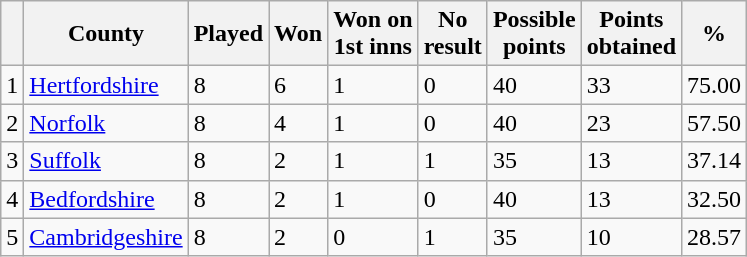<table class="wikitable sortable">
<tr>
<th></th>
<th>County</th>
<th>Played</th>
<th>Won</th>
<th>Won on<br>1st inns</th>
<th>No<br>result</th>
<th>Possible<br>points</th>
<th>Points<br>obtained</th>
<th>%</th>
</tr>
<tr>
<td>1</td>
<td><a href='#'>Hertfordshire</a></td>
<td>8</td>
<td>6</td>
<td>1</td>
<td>0</td>
<td>40</td>
<td>33</td>
<td>75.00</td>
</tr>
<tr>
<td>2</td>
<td><a href='#'>Norfolk</a></td>
<td>8</td>
<td>4</td>
<td>1</td>
<td>0</td>
<td>40</td>
<td>23</td>
<td>57.50</td>
</tr>
<tr>
<td>3</td>
<td><a href='#'>Suffolk</a></td>
<td>8</td>
<td>2</td>
<td>1</td>
<td>1</td>
<td>35</td>
<td>13</td>
<td>37.14</td>
</tr>
<tr>
<td>4</td>
<td><a href='#'>Bedfordshire</a></td>
<td>8</td>
<td>2</td>
<td>1</td>
<td>0</td>
<td>40</td>
<td>13</td>
<td>32.50</td>
</tr>
<tr>
<td>5</td>
<td><a href='#'>Cambridgeshire</a></td>
<td>8</td>
<td>2</td>
<td>0</td>
<td>1</td>
<td>35</td>
<td>10</td>
<td>28.57</td>
</tr>
</table>
